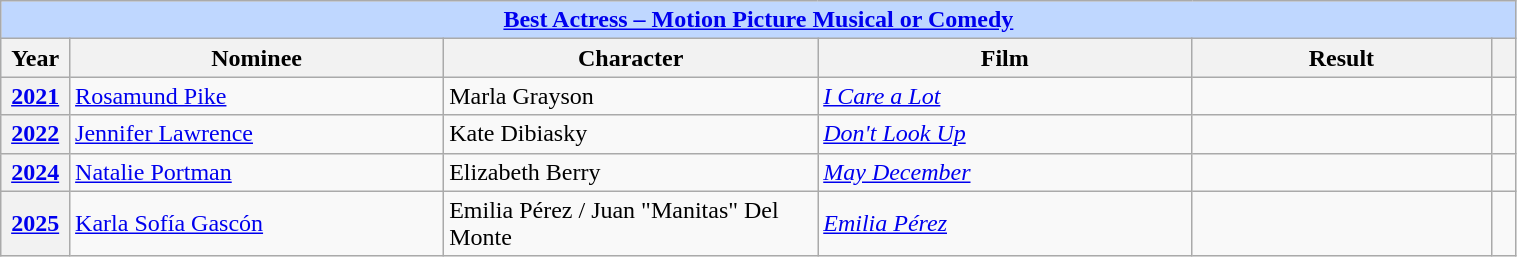<table class="wikitable plainrowheaders" style="width:80%;">
<tr style="background:#bfd7ff;">
<td colspan="6" style="text-align:center;"><strong><a href='#'>Best Actress – Motion Picture Musical or Comedy</a></strong></td>
</tr>
<tr style="background:#ebf5ff;">
<th style="width:1%;">Year</th>
<th style="width:15%;">Nominee</th>
<th style="width:15%;">Character</th>
<th style="width:15%;">Film</th>
<th style="width:12%;">Result</th>
<th style="width:1%;"></th>
</tr>
<tr>
<th scope="row" style="text-align:center;"><a href='#'>2021</a></th>
<td><a href='#'>Rosamund Pike</a></td>
<td>Marla Grayson</td>
<td><em><a href='#'>I Care a Lot</a></em></td>
<td></td>
<td style="text-align:center;"></td>
</tr>
<tr>
<th scope="row" style="text-align:center;"><a href='#'>2022</a></th>
<td><a href='#'>Jennifer Lawrence</a></td>
<td>Kate Dibiasky</td>
<td><em><a href='#'>Don't Look Up</a></em></td>
<td></td>
<td style="text-align:center;"></td>
</tr>
<tr>
<th scope="row" style="text-align:center;"><a href='#'>2024</a></th>
<td><a href='#'>Natalie Portman</a></td>
<td>Elizabeth Berry</td>
<td><em><a href='#'>May December</a></em></td>
<td></td>
<td></td>
</tr>
<tr>
<th scope=row style="text-align:center;"><a href='#'>2025</a></th>
<td><a href='#'>Karla Sofía Gascón</a></td>
<td>Emilia Pérez / Juan "Manitas" Del Monte</td>
<td><em><a href='#'>Emilia Pérez</a></em></td>
<td></td>
<td></td>
</tr>
</table>
